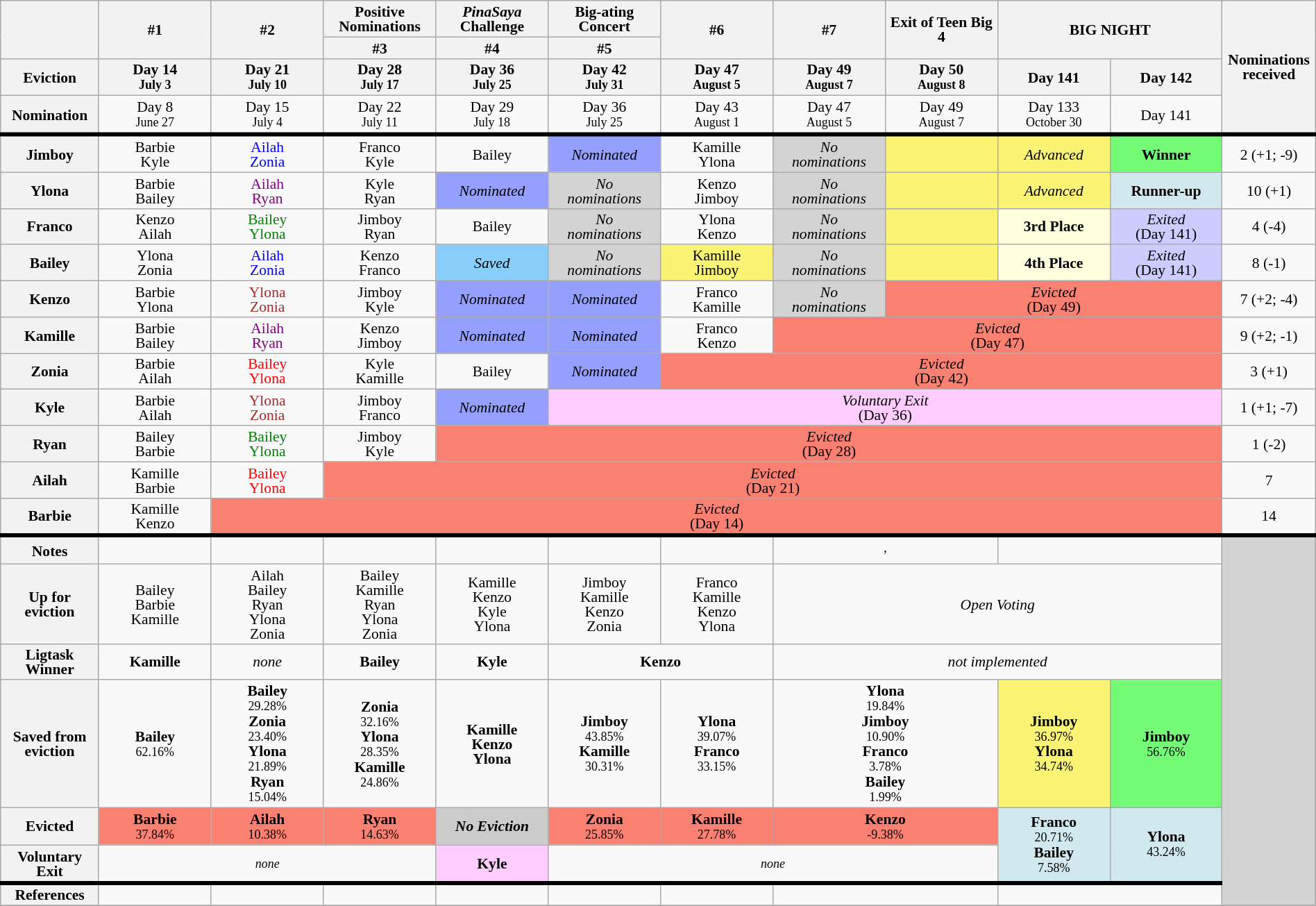<table class="wikitable" style="text-align:center; font-size:90%; line-height:14px; width:100%">
<tr>
<th width="07%" rowspan="2"></th>
<th width="08%" rowspan="2">#1</th>
<th width="08%" rowspan="2">#2</th>
<th width="08%">Positive Nominations</th>
<th width="08%"><em>PinaSaya</em> Challenge</th>
<th width="08%">Big-ating Concert</th>
<th width="08%" rowspan="2">#6</th>
<th width="08%" rowspan="2">#7</th>
<th width="08%" rowspan="2">Exit of Teen Big 4</th>
<th width="08%" colspan="2" rowspan="2">BIG NIGHT</th>
<th rowspan="4" width="05%">Nominations received</th>
</tr>
<tr>
<th width="08%">#3</th>
<th width="08%">#4</th>
<th width="08%">#5</th>
</tr>
<tr>
<th>Eviction<br></th>
<th>Day 14<br><small>July 3</small></th>
<th>Day 21<br><small>July 10</small></th>
<th>Day 28 <br><small>July 17</small></th>
<th>Day 36<br><small>July 25</small></th>
<th>Day 42 <br><small>July 31</small></th>
<th>Day 47 <br><small>August 5</small></th>
<th>Day 49 <br><small>August 7</small></th>
<th>Day 50 <br><small>August 8</small></th>
<th>Day 141<br><small></small></th>
<th>Day 142<br><small></small></th>
</tr>
<tr>
<th>Nomination<br></th>
<td>Day 8<br><small>June 27</small></td>
<td>Day 15<br><small>July 4</small></td>
<td>Day 22<br><small>July 11</small></td>
<td>Day 29<br><small>July 18</small></td>
<td>Day 36<br><small>July 25</small></td>
<td>Day 43<br><small>August 1</small></td>
<td>Day 47<br><small>August 5</small></td>
<td>Day 49 <br><small>August 7</small></td>
<td>Day 133<br><small>October 30</small></td>
<td>Day 141<br><small></small></td>
</tr>
<tr style="border-top: 4px solid;">
<th>Jimboy</th>
<td>Barbie<br>Kyle</td>
<td style="color:blue;">Ailah<br>Zonia</td>
<td>Franco<br>Kyle</td>
<td>Bailey</td>
<td style="background:#959FFD;"><em>Nominated</em></td>
<td>Kamille<br>Ylona</td>
<td style="background:lightgrey;"><em>No<br>nominations</em></td>
<td style="background:#FBF373;"></td>
<td width="08%" style="background:#FBF373;"><em>Advanced</em></td>
<td width="08%" style="background:#73FB76;"><strong>Winner</strong></td>
<td>2 (+1; -9)</td>
</tr>
<tr>
<th>Ylona</th>
<td>Barbie<br>Bailey</td>
<td style="color:purple;">Ailah<br>Ryan</td>
<td>Kyle<br>Ryan</td>
<td style="background:#959FFD;"><em>Nominated</em></td>
<td style="background:lightgrey;"><em>No<br>nominations</em></td>
<td>Kenzo<br>Jimboy</td>
<td width="08%" style="background:lightgrey;"><em>No<br>nominations</em></td>
<td width="08%" style="background:#FBF373;"></td>
<td width="08%" style="background:#FBF373;"><em>Advanced</em></td>
<td width="08%" style="background:#D1E8EF;"><strong>Runner-up</strong></td>
<td>10 (+1)</td>
</tr>
<tr>
<th>Franco</th>
<td>Kenzo<br>Ailah</td>
<td style="color:green;">Bailey<br>Ylona</td>
<td>Jimboy<br>Ryan</td>
<td>Bailey</td>
<td style="background:lightgrey;"><em>No<br>nominations</em></td>
<td>Ylona <br> Kenzo</td>
<td style="background:lightgrey;"><em>No<br>nominations</em></td>
<td style="background:#FBF373;"></td>
<td width="08%" style="background:#FFFFDD;"><strong>3rd Place</strong></td>
<td align="center" style="background: #CCCCFF;"><em>Exited</em><br>(Day 141)</td>
<td>4 (-4)</td>
</tr>
<tr>
<th>Bailey</th>
<td>Ylona<br>Zonia</td>
<td style="color:blue;">Ailah<br>Zonia</td>
<td>Kenzo<br>Franco</td>
<td style="background:#87CEFA;"><em>Saved</em></td>
<td style="background:lightgrey"><em>No<br>nominations</em></td>
<td style="background:#FBF373;">Kamille<br>Jimboy</td>
<td style="background:lightgrey;"><em>No<br>nominations</em></td>
<td style="background:#FBF373;"></td>
<td width="08%" style="background:#FFFFDD;"><strong>4th Place</strong></td>
<td align="center" style="background: #CCCCFF;"><em>Exited</em><br>(Day 141)</td>
<td>8 (-1)</td>
</tr>
<tr>
<th>Kenzo</th>
<td>Barbie<br>Ylona</td>
<td style="color:brown;">Ylona<br>Zonia</td>
<td>Jimboy<br>Kyle</td>
<td style="background:#959FFD;"><em>Nominated</em></td>
<td style="background:#959FFD;"><em>Nominated</em></td>
<td>Franco <br> Kamille</td>
<td style="background:lightgrey;"><em>No<br>nominations</em></td>
<td style="background:#FA8072;" colspan="3"><em>Evicted</em><br>(Day 49)</td>
<td>7 (+2; -4)</td>
</tr>
<tr>
<th>Kamille</th>
<td>Barbie<br>Bailey</td>
<td style="color:purple;">Ailah<br>Ryan</td>
<td>Kenzo<br>Jimboy</td>
<td style="background:#959FFD;"><em>Nominated</em></td>
<td style="background:#959FFD;"><em>Nominated</em></td>
<td>Franco<br>Kenzo</td>
<td style="background:#FA8072; text-align:center" colspan="4"><em>Evicted</em><br>(Day 47)</td>
<td>9 (+2; -1)</td>
</tr>
<tr>
<th>Zonia</th>
<td>Barbie<br>Ailah</td>
<td style="color:red;">Bailey<br>Ylona</td>
<td>Kyle<br>Kamille</td>
<td>Bailey</td>
<td style="background:#959FFD;"><em>Nominated</em></td>
<td style="background:#FA8072; text-align:center" colspan="5"><em>Evicted</em><br>(Day 42)</td>
<td>3 (+1)</td>
</tr>
<tr>
<th>Kyle</th>
<td>Barbie<br>Ailah</td>
<td style="color:brown;">Ylona<br>Zonia</td>
<td>Jimboy<br>Franco</td>
<td style="background:#959FFD;"><em>Nominated</em></td>
<td colspan="6" style="background:#FFCCFF;"><em>Voluntary Exit</em><br>(Day 36)</td>
<td>1 (+1; -7)</td>
</tr>
<tr>
<th>Ryan</th>
<td>Bailey<br>Barbie</td>
<td style="color:green;">Bailey<br>Ylona</td>
<td>Jimboy<br>Kyle</td>
<td style="background:#FA8072; text-align:center" colspan="7"><em>Evicted</em><br>(Day 28)</td>
<td>1 (-2)</td>
</tr>
<tr>
<th>Ailah</th>
<td>Kamille<br>Barbie</td>
<td style="color:red;">Bailey<br>Ylona</td>
<td style="background:#FA8072; text-align:center" colspan="8"><em>Evicted</em><br>(Day 21)</td>
<td>7</td>
</tr>
<tr>
<th>Barbie</th>
<td>Kamille<br>Kenzo</td>
<td style="background:#FA8072; text-align:center" colspan="9"><em>Evicted</em><br>(Day 14)</td>
<td>14</td>
</tr>
<tr style="border-top: 4px solid;">
<th>Notes</th>
<td></td>
<td></td>
<td></td>
<td></td>
<td></td>
<td></td>
<td colspan="2"><sup>,</sup> </td>
<td colspan="2"></td>
<td rowspan="7" style="background:lightgrey;"></td>
</tr>
<tr>
<th>Up for eviction</th>
<td>Bailey<br>Barbie<br>Kamille</td>
<td>Ailah<br>Bailey<br>Ryan<br>Ylona<br>Zonia</td>
<td>Bailey<br>Kamille<br>Ryan<br>Ylona<br>Zonia</td>
<td>Kamille<br>Kenzo<br>Kyle<br>Ylona</td>
<td>Jimboy<br>Kamille<br>Kenzo<br>Zonia</td>
<td>Franco<br>Kamille<br>Kenzo<br>Ylona</td>
<td colspan="4"><em>Open Voting</em></td>
</tr>
<tr>
<th>Ligtask Winner</th>
<td><strong>Kamille</strong></td>
<td><em>none</em></td>
<td><strong>Bailey</strong></td>
<td><strong>Kyle</strong></td>
<td colspan="2"><strong>Kenzo</strong></td>
<td colspan="4"><em>not implemented</em></td>
</tr>
<tr>
<th>Saved from eviction</th>
<td><strong>Bailey</strong><br><small>62.16%</small></td>
<td><strong>Bailey</strong><br><small>29.28%</small><br><strong>Zonia</strong><br><small>23.40%</small><br><strong>Ylona</strong><br><small>21.89%</small><br><strong>Ryan</strong><br><small>15.04%</small></td>
<td><strong>Zonia</strong><br><small>32.16%</small><br><strong>Ylona</strong><br><small>28.35%</small><br><strong>Kamille</strong><br><small>24.86%</small></td>
<td><strong>Kamille<br>Kenzo<br>Ylona</strong></td>
<td><strong>Jimboy</strong><br><small>43.85%</small><br><strong>Kamille</strong><br><small>30.31%</small></td>
<td><strong>Ylona</strong><br><small>39.07%</small><br><strong>Franco</strong><br><small>33.15%</small></td>
<td colspan="2"><strong>Ylona</strong><br><small>19.84%</small><br><strong>Jimboy</strong><br><small>10.90%</small><br><strong>Franco</strong><br><small>3.78%</small><br><strong>Bailey</strong><br><small>1.99%</small><br></td>
<td style="background:#FBF373;"><strong>Jimboy</strong><br><small>36.97%</small><br><strong>Ylona</strong><br><small>34.74%</small></td>
<td style="background:#73FB76"><strong>Jimboy</strong><br><small>56.76%</small></td>
</tr>
<tr>
<th>Evicted</th>
<td style="background:#FA8072"><strong>Barbie</strong><br><small>37.84%</small></td>
<td style="background:#FA8072"><strong>Ailah</strong><br><small>10.38%</small></td>
<td style="background:#FA8072"><strong>Ryan</strong><br><small>14.63%</small></td>
<td style="background:#CCC"><strong><em>No Eviction</em></strong></td>
<td style="background:#FA8072"><strong>Zonia</strong><br><small>25.85%</small></td>
<td style="background:#FA8072"><strong>Kamille</strong><br><small>27.78%</small></td>
<td style="background:#FA8072" colspan="2"><strong>Kenzo</strong><br><small>-9.38%</small></td>
<td rowspan="2" style="background:#D1E8EF"><strong>Franco</strong><br><small>20.71%</small><br><strong>Bailey</strong><br><small>7.58%</small></td>
<td rowspan="2" style="background:#D1E8EF"><strong>Ylona</strong><br><small>43.24%</small></td>
</tr>
<tr>
<th>Voluntary Exit</th>
<td colspan="3"><small><em>none</em></small></td>
<td style="background:#FFCCFF"><strong>Kyle</strong></td>
<td colspan="4"><small> <em>none</em></small></td>
</tr>
<tr style="border-top: 4px solid;">
<th>References</th>
<td></td>
<td></td>
<td></td>
<td></td>
<td></td>
<td></td>
<td colspan="2"></td>
<td colspan="2"></td>
</tr>
<tr>
</tr>
</table>
